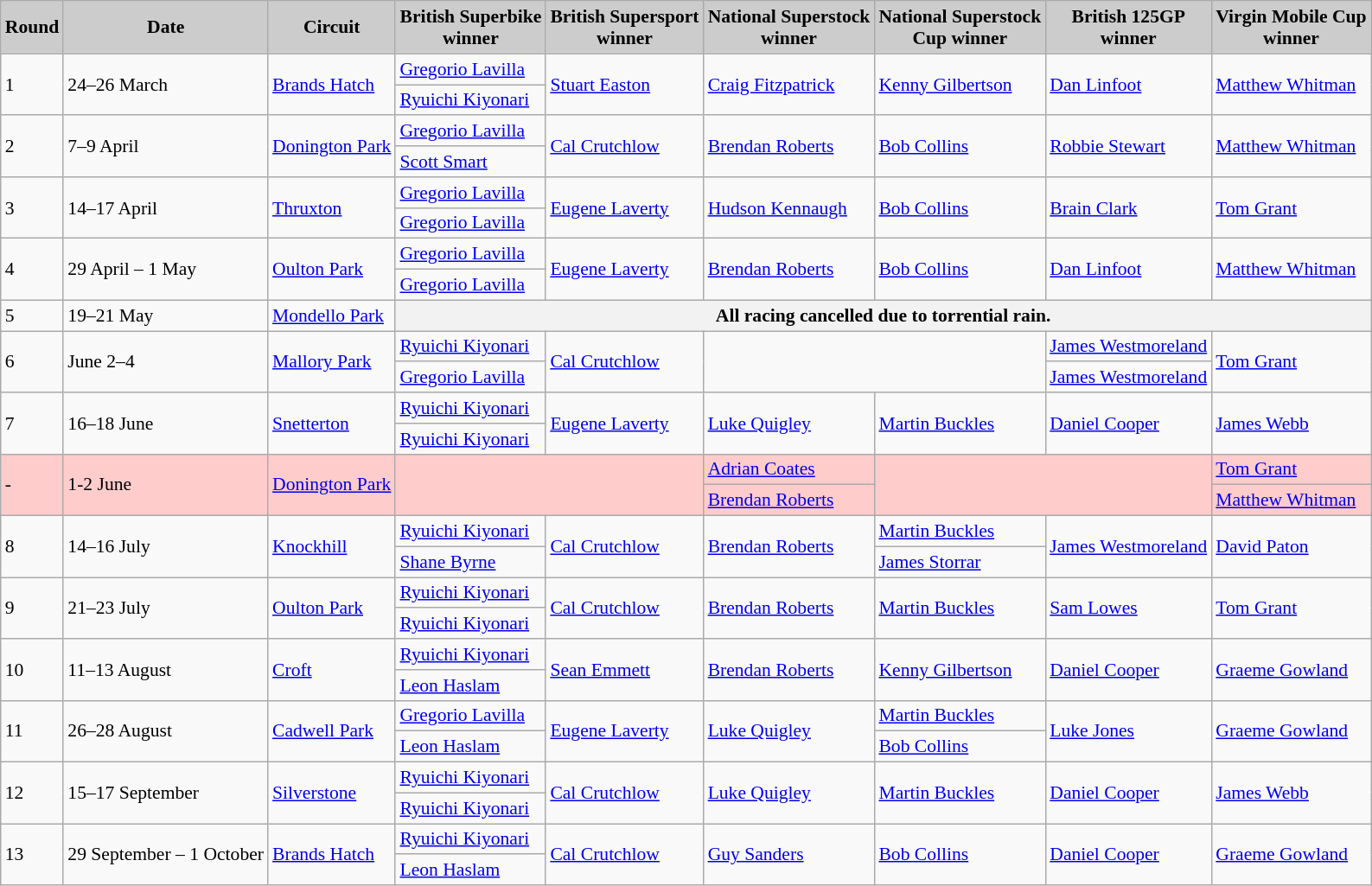<table class="wikitable" style="font-size: 90%;">
<tr style="background:#cccccc;">
<td align=center><strong>Round</strong></td>
<td align=center><strong>Date</strong></td>
<td align=center><strong>Circuit</strong></td>
<td align=center><strong>British Superbike <br>winner</strong></td>
<td align=center><strong>British Supersport <br>winner</strong></td>
<td align=center><strong>National Superstock <br>winner</strong></td>
<td align=center><strong>National Superstock <br>Cup winner</strong></td>
<td align=center><strong>British 125GP <br>winner</strong></td>
<td align=center><strong>Virgin Mobile Cup <br>winner</strong></td>
</tr>
<tr>
<td rowspan=2>1</td>
<td rowspan=2>24–26 March</td>
<td rowspan=2><a href='#'>Brands Hatch</a></td>
<td> <a href='#'>Gregorio Lavilla</a></td>
<td rowspan=2> <a href='#'>Stuart Easton</a></td>
<td rowspan=2> <a href='#'>Craig Fitzpatrick</a></td>
<td rowspan=2> <a href='#'>Kenny Gilbertson</a></td>
<td rowspan=2> <a href='#'>Dan Linfoot</a></td>
<td rowspan=2> <a href='#'>Matthew Whitman</a></td>
</tr>
<tr>
<td> <a href='#'>Ryuichi Kiyonari</a></td>
</tr>
<tr>
<td rowspan=2>2</td>
<td rowspan=2>7–9 April</td>
<td rowspan=2><a href='#'>Donington Park</a></td>
<td> <a href='#'>Gregorio Lavilla</a></td>
<td rowspan=2> <a href='#'>Cal Crutchlow</a></td>
<td rowspan=2> <a href='#'>Brendan Roberts</a></td>
<td rowspan=2> <a href='#'>Bob Collins</a></td>
<td rowspan=2> <a href='#'>Robbie Stewart</a></td>
<td rowspan=2> <a href='#'>Matthew Whitman</a></td>
</tr>
<tr>
<td> <a href='#'>Scott Smart</a></td>
</tr>
<tr>
<td rowspan=2>3</td>
<td rowspan=2>14–17 April</td>
<td rowspan=2><a href='#'>Thruxton</a></td>
<td> <a href='#'>Gregorio Lavilla</a></td>
<td rowspan=2> <a href='#'>Eugene Laverty</a></td>
<td rowspan=2> <a href='#'>Hudson Kennaugh</a></td>
<td rowspan=2> <a href='#'>Bob Collins</a></td>
<td rowspan=2> <a href='#'>Brain Clark</a></td>
<td rowspan=2> <a href='#'>Tom Grant</a></td>
</tr>
<tr>
<td> <a href='#'>Gregorio Lavilla</a></td>
</tr>
<tr>
<td rowspan=2>4</td>
<td rowspan=2>29 April – 1 May</td>
<td rowspan=2><a href='#'>Oulton Park</a></td>
<td> <a href='#'>Gregorio Lavilla</a></td>
<td rowspan=2> <a href='#'>Eugene Laverty</a></td>
<td rowspan=2> <a href='#'>Brendan Roberts</a></td>
<td rowspan=2> <a href='#'>Bob Collins</a></td>
<td rowspan=2> <a href='#'>Dan Linfoot</a></td>
<td rowspan=2> <a href='#'>Matthew Whitman</a></td>
</tr>
<tr>
<td> <a href='#'>Gregorio Lavilla</a></td>
</tr>
<tr>
<td>5</td>
<td>19–21 May</td>
<td><a href='#'>Mondello Park</a></td>
<th colspan=6 align=center>All racing cancelled due to torrential rain.</th>
</tr>
<tr>
<td rowspan=2>6</td>
<td rowspan=2>June 2–4</td>
<td rowspan=2><a href='#'>Mallory Park</a></td>
<td> <a href='#'>Ryuichi Kiyonari</a></td>
<td rowspan=2> <a href='#'>Cal Crutchlow</a></td>
<td rowspan=2 colspan=2></td>
<td> <a href='#'>James Westmoreland</a></td>
<td rowspan=2> <a href='#'>Tom Grant</a></td>
</tr>
<tr>
<td> <a href='#'>Gregorio Lavilla</a></td>
<td> <a href='#'>James Westmoreland</a></td>
</tr>
<tr>
<td rowspan=2>7</td>
<td rowspan=2>16–18 June</td>
<td rowspan=2><a href='#'>Snetterton</a></td>
<td> <a href='#'>Ryuichi Kiyonari</a></td>
<td rowspan=2> <a href='#'>Eugene Laverty</a></td>
<td rowspan=2> <a href='#'>Luke Quigley</a></td>
<td rowspan=2> <a href='#'>Martin Buckles</a></td>
<td rowspan=2> <a href='#'>Daniel Cooper</a></td>
<td rowspan=2> <a href='#'>James Webb</a></td>
</tr>
<tr>
<td> <a href='#'>Ryuichi Kiyonari</a></td>
</tr>
<tr style="background-color:#ffcccc;">
<td rowspan=2>-</td>
<td rowspan=2>1-2 June</td>
<td rowspan=2><a href='#'>Donington Park</a></td>
<td rowspan=2 colspan=2></td>
<td> <a href='#'>Adrian Coates</a></td>
<td rowspan=2 colspan=2></td>
<td> <a href='#'>Tom Grant</a></td>
</tr>
<tr style="background-color:#ffcccc;">
<td> <a href='#'>Brendan Roberts</a></td>
<td> <a href='#'>Matthew Whitman</a></td>
</tr>
<tr>
<td rowspan=2>8</td>
<td rowspan=2>14–16 July</td>
<td rowspan=2><a href='#'>Knockhill</a></td>
<td> <a href='#'>Ryuichi Kiyonari</a></td>
<td rowspan=2> <a href='#'>Cal Crutchlow</a></td>
<td rowspan=2> <a href='#'>Brendan Roberts</a></td>
<td> <a href='#'>Martin Buckles</a></td>
<td rowspan=2> <a href='#'>James Westmoreland</a></td>
<td rowspan=2> <a href='#'>David Paton</a></td>
</tr>
<tr>
<td> <a href='#'>Shane Byrne</a></td>
<td> <a href='#'>James Storrar</a></td>
</tr>
<tr>
<td rowspan=2>9</td>
<td rowspan=2>21–23 July</td>
<td rowspan=2><a href='#'>Oulton Park</a></td>
<td> <a href='#'>Ryuichi Kiyonari</a></td>
<td rowspan=2> <a href='#'>Cal Crutchlow</a></td>
<td rowspan=2> <a href='#'>Brendan Roberts</a></td>
<td rowspan=2> <a href='#'>Martin Buckles</a></td>
<td rowspan=2> <a href='#'>Sam Lowes</a></td>
<td rowspan=2> <a href='#'>Tom Grant</a></td>
</tr>
<tr>
<td> <a href='#'>Ryuichi Kiyonari</a></td>
</tr>
<tr>
<td rowspan=2>10</td>
<td rowspan=2>11–13 August</td>
<td rowspan=2><a href='#'>Croft</a></td>
<td> <a href='#'>Ryuichi Kiyonari</a></td>
<td rowspan=2> <a href='#'>Sean Emmett</a></td>
<td rowspan=2> <a href='#'>Brendan Roberts</a></td>
<td rowspan=2> <a href='#'>Kenny Gilbertson</a></td>
<td rowspan=2> <a href='#'>Daniel Cooper</a></td>
<td rowspan=2> <a href='#'>Graeme Gowland</a></td>
</tr>
<tr>
<td> <a href='#'>Leon Haslam</a></td>
</tr>
<tr>
<td rowspan=2>11</td>
<td rowspan=2>26–28 August</td>
<td rowspan=2><a href='#'>Cadwell Park</a></td>
<td> <a href='#'>Gregorio Lavilla</a></td>
<td rowspan=2> <a href='#'>Eugene Laverty</a></td>
<td rowspan=2> <a href='#'>Luke Quigley</a></td>
<td> <a href='#'>Martin Buckles</a></td>
<td rowspan=2> <a href='#'>Luke Jones</a></td>
<td rowspan=2> <a href='#'>Graeme Gowland</a></td>
</tr>
<tr>
<td> <a href='#'>Leon Haslam</a></td>
<td> <a href='#'>Bob Collins</a></td>
</tr>
<tr>
<td rowspan=2>12</td>
<td rowspan=2>15–17 September</td>
<td rowspan=2><a href='#'>Silverstone</a></td>
<td> <a href='#'>Ryuichi Kiyonari</a></td>
<td rowspan=2> <a href='#'>Cal Crutchlow</a></td>
<td rowspan=2> <a href='#'>Luke Quigley</a></td>
<td rowspan=2> <a href='#'>Martin Buckles</a></td>
<td rowspan=2> <a href='#'>Daniel Cooper</a></td>
<td rowspan=2> <a href='#'>James Webb</a></td>
</tr>
<tr>
<td> <a href='#'>Ryuichi Kiyonari</a></td>
</tr>
<tr>
<td rowspan=2>13</td>
<td rowspan=2>29 September – 1 October</td>
<td rowspan=2><a href='#'>Brands Hatch</a></td>
<td> <a href='#'>Ryuichi Kiyonari</a></td>
<td rowspan=2> <a href='#'>Cal Crutchlow</a></td>
<td rowspan=2> <a href='#'>Guy Sanders</a></td>
<td rowspan=2> <a href='#'>Bob Collins</a></td>
<td rowspan=2> <a href='#'>Daniel Cooper</a></td>
<td rowspan=2> <a href='#'>Graeme Gowland</a></td>
</tr>
<tr>
<td> <a href='#'>Leon Haslam</a></td>
</tr>
</table>
